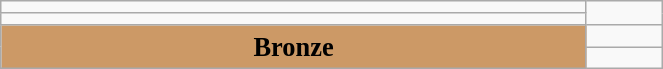<table class="wikitable" style=" text-align:center; font-size:110%;" width="35%">
<tr>
<td></td>
</tr>
<tr>
<td></td>
</tr>
<tr>
<td rowspan="2" bgcolor="#cc9966"><strong>Bronze</strong></td>
<td></td>
</tr>
<tr>
<td></td>
</tr>
</table>
